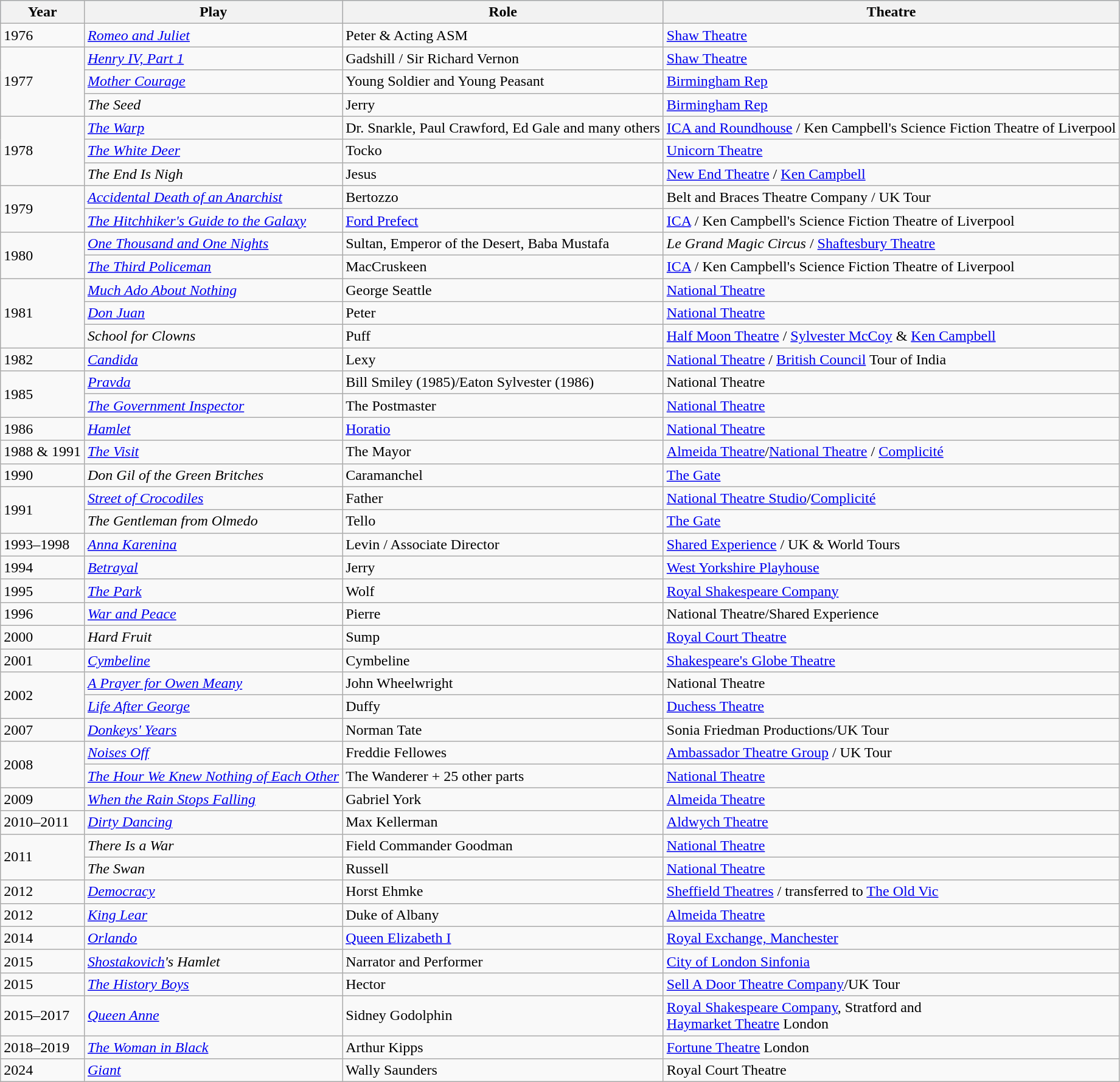<table class="wikitable">
<tr style="background:#b0c4de; text-align:center;">
<th>Year</th>
<th>Play</th>
<th>Role</th>
<th>Theatre</th>
</tr>
<tr>
<td>1976</td>
<td><em><a href='#'>Romeo and Juliet</a></em></td>
<td>Peter & Acting ASM</td>
<td><a href='#'>Shaw Theatre</a></td>
</tr>
<tr>
<td rowspan="3">1977</td>
<td><em><a href='#'>Henry IV, Part 1</a></em></td>
<td>Gadshill / Sir Richard Vernon</td>
<td><a href='#'>Shaw Theatre</a></td>
</tr>
<tr>
<td><em><a href='#'>Mother Courage</a></em></td>
<td>Young Soldier and Young Peasant</td>
<td><a href='#'>Birmingham Rep</a></td>
</tr>
<tr>
<td><em>The Seed</em></td>
<td>Jerry</td>
<td><a href='#'>Birmingham Rep</a></td>
</tr>
<tr>
<td rowspan="3">1978</td>
<td><em><a href='#'>The Warp</a></em></td>
<td>Dr. Snarkle, Paul Crawford, Ed Gale and many others</td>
<td><a href='#'>ICA and Roundhouse</a> / Ken Campbell's Science Fiction Theatre of Liverpool</td>
</tr>
<tr>
<td><em><a href='#'>The White Deer</a></em></td>
<td>Tocko</td>
<td><a href='#'>Unicorn Theatre</a></td>
</tr>
<tr>
<td><em>The End Is Nigh</em></td>
<td>Jesus</td>
<td><a href='#'>New End Theatre</a> / <a href='#'>Ken Campbell</a></td>
</tr>
<tr>
<td rowspan="2">1979</td>
<td><em><a href='#'>Accidental Death of an Anarchist</a></em></td>
<td>Bertozzo</td>
<td>Belt and Braces Theatre Company / UK Tour</td>
</tr>
<tr>
<td><em><a href='#'>The Hitchhiker's Guide to the Galaxy</a></em></td>
<td><a href='#'>Ford Prefect</a></td>
<td><a href='#'>ICA</a> / Ken Campbell's Science Fiction Theatre of Liverpool</td>
</tr>
<tr>
<td rowspan="2">1980</td>
<td><em><a href='#'>One Thousand and One Nights</a></em></td>
<td>Sultan, Emperor of the Desert, Baba Mustafa</td>
<td><em>Le Grand Magic Circus</em> / <a href='#'>Shaftesbury Theatre</a></td>
</tr>
<tr>
<td><em><a href='#'>The Third Policeman</a></em></td>
<td>MacCruskeen</td>
<td><a href='#'>ICA</a> / Ken Campbell's Science Fiction Theatre of Liverpool</td>
</tr>
<tr>
<td rowspan="3">1981</td>
<td><em><a href='#'>Much Ado About Nothing</a></em></td>
<td>George Seattle</td>
<td><a href='#'>National Theatre</a></td>
</tr>
<tr>
<td><em><a href='#'>Don Juan</a></em></td>
<td>Peter</td>
<td><a href='#'>National Theatre</a></td>
</tr>
<tr>
<td><em>School for Clowns</em></td>
<td>Puff</td>
<td><a href='#'>Half Moon Theatre</a> / <a href='#'>Sylvester McCoy</a> & <a href='#'>Ken Campbell</a></td>
</tr>
<tr>
<td>1982</td>
<td><em><a href='#'>Candida</a></em></td>
<td>Lexy</td>
<td><a href='#'>National Theatre</a> / <a href='#'>British Council</a> Tour of India</td>
</tr>
<tr>
<td rowspan="2">1985</td>
<td><em><a href='#'>Pravda</a></em></td>
<td>Bill Smiley (1985)/Eaton Sylvester (1986)</td>
<td>National Theatre</td>
</tr>
<tr>
<td><em><a href='#'>The Government Inspector</a></em></td>
<td>The Postmaster</td>
<td><a href='#'>National Theatre</a></td>
</tr>
<tr>
<td>1986</td>
<td><em><a href='#'>Hamlet</a></em></td>
<td><a href='#'>Horatio</a></td>
<td><a href='#'>National Theatre</a></td>
</tr>
<tr>
<td>1988 & 1991</td>
<td><em><a href='#'>The Visit</a></em></td>
<td>The Mayor</td>
<td><a href='#'>Almeida Theatre</a>/<a href='#'>National Theatre</a> / <a href='#'>Complicité</a></td>
</tr>
<tr>
<td>1990</td>
<td><em>Don Gil of the Green Britches</em></td>
<td>Caramanchel</td>
<td><a href='#'>The Gate</a></td>
</tr>
<tr>
<td rowspan="2">1991</td>
<td><em><a href='#'>Street of Crocodiles</a></em></td>
<td>Father</td>
<td><a href='#'>National Theatre Studio</a>/<a href='#'>Complicité</a></td>
</tr>
<tr>
<td><em>The Gentleman from Olmedo</em></td>
<td>Tello</td>
<td><a href='#'>The Gate</a></td>
</tr>
<tr>
<td>1993–1998</td>
<td><em><a href='#'>Anna Karenina</a></em></td>
<td>Levin / Associate Director</td>
<td><a href='#'>Shared Experience</a> / UK & World Tours</td>
</tr>
<tr>
<td>1994</td>
<td><em><a href='#'>Betrayal</a></em></td>
<td>Jerry</td>
<td><a href='#'>West Yorkshire Playhouse</a></td>
</tr>
<tr>
<td>1995</td>
<td><em><a href='#'>The Park</a></em></td>
<td>Wolf</td>
<td><a href='#'>Royal Shakespeare Company</a></td>
</tr>
<tr>
<td>1996</td>
<td><em><a href='#'>War and Peace</a></em></td>
<td>Pierre</td>
<td>National Theatre/Shared Experience</td>
</tr>
<tr>
<td>2000</td>
<td><em>Hard Fruit</em></td>
<td>Sump</td>
<td><a href='#'>Royal Court Theatre</a></td>
</tr>
<tr>
<td>2001</td>
<td><em><a href='#'>Cymbeline</a></em></td>
<td>Cymbeline</td>
<td><a href='#'>Shakespeare's Globe Theatre</a></td>
</tr>
<tr>
<td rowspan="2">2002</td>
<td><em><a href='#'>A Prayer for Owen Meany</a></em></td>
<td>John Wheelwright</td>
<td>National Theatre</td>
</tr>
<tr>
<td><em><a href='#'>Life After George</a></em></td>
<td>Duffy</td>
<td><a href='#'>Duchess Theatre</a></td>
</tr>
<tr>
<td>2007</td>
<td><em><a href='#'>Donkeys' Years</a></em></td>
<td>Norman Tate</td>
<td>Sonia Friedman Productions/UK Tour</td>
</tr>
<tr>
<td rowspan="2">2008</td>
<td><em><a href='#'>Noises Off</a></em></td>
<td>Freddie Fellowes</td>
<td><a href='#'>Ambassador Theatre Group</a> / UK Tour</td>
</tr>
<tr>
<td><em><a href='#'>The Hour We Knew Nothing of Each Other</a></em></td>
<td>The Wanderer + 25 other parts</td>
<td><a href='#'>National Theatre</a></td>
</tr>
<tr>
<td>2009</td>
<td><em><a href='#'>When the Rain Stops Falling</a></em></td>
<td>Gabriel York</td>
<td><a href='#'>Almeida Theatre</a></td>
</tr>
<tr>
<td>2010–2011</td>
<td><em><a href='#'>Dirty Dancing</a></em></td>
<td>Max Kellerman</td>
<td><a href='#'>Aldwych Theatre</a></td>
</tr>
<tr>
<td rowspan="2">2011</td>
<td><em>There Is a War</em></td>
<td>Field Commander Goodman</td>
<td><a href='#'>National Theatre</a></td>
</tr>
<tr>
<td><em>The Swan</em></td>
<td>Russell</td>
<td><a href='#'>National Theatre</a></td>
</tr>
<tr>
<td>2012</td>
<td><em><a href='#'>Democracy</a></em></td>
<td>Horst Ehmke</td>
<td><a href='#'>Sheffield Theatres</a> / transferred to <a href='#'>The Old Vic</a></td>
</tr>
<tr>
<td>2012</td>
<td><em><a href='#'>King Lear</a></em></td>
<td>Duke of Albany</td>
<td><a href='#'>Almeida Theatre</a></td>
</tr>
<tr>
<td>2014</td>
<td><em><a href='#'>Orlando</a></em></td>
<td><a href='#'>Queen Elizabeth I</a></td>
<td><a href='#'>Royal Exchange, Manchester</a></td>
</tr>
<tr>
<td>2015</td>
<td><em><a href='#'>Shostakovich</a>'s Hamlet</em></td>
<td>Narrator and Performer</td>
<td><a href='#'>City of London Sinfonia</a></td>
</tr>
<tr>
<td>2015</td>
<td><em><a href='#'>The History Boys</a></em></td>
<td>Hector</td>
<td><a href='#'>Sell A Door Theatre Company</a>/UK Tour</td>
</tr>
<tr>
<td>2015–2017</td>
<td><em><a href='#'>Queen Anne</a></em></td>
<td>Sidney Godolphin</td>
<td><a href='#'>Royal Shakespeare Company</a>, Stratford and<br><a href='#'>Haymarket Theatre</a> London</td>
</tr>
<tr>
<td>2018–2019</td>
<td><em><a href='#'>The Woman in Black</a></em></td>
<td>Arthur Kipps</td>
<td><a href='#'>Fortune Theatre</a> London</td>
</tr>
<tr>
<td>2024</td>
<td><em><a href='#'>Giant</a></em></td>
<td>Wally Saunders</td>
<td>Royal Court Theatre</td>
</tr>
</table>
